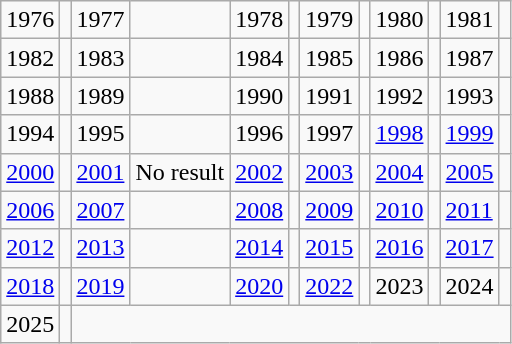<table class="wikitable">
<tr>
<td>1976</td>
<td></td>
<td>1977</td>
<td></td>
<td>1978</td>
<td></td>
<td>1979</td>
<td></td>
<td>1980</td>
<td></td>
<td>1981</td>
<td></td>
</tr>
<tr>
<td>1982</td>
<td></td>
<td>1983</td>
<td></td>
<td>1984</td>
<td></td>
<td>1985</td>
<td></td>
<td>1986</td>
<td></td>
<td>1987</td>
<td></td>
</tr>
<tr>
<td>1988</td>
<td></td>
<td>1989</td>
<td></td>
<td>1990</td>
<td></td>
<td>1991</td>
<td></td>
<td>1992</td>
<td></td>
<td>1993</td>
<td></td>
</tr>
<tr>
<td>1994</td>
<td></td>
<td>1995</td>
<td></td>
<td>1996</td>
<td></td>
<td>1997</td>
<td></td>
<td><a href='#'>1998</a></td>
<td></td>
<td><a href='#'>1999</a></td>
<td></td>
</tr>
<tr>
<td><a href='#'>2000</a></td>
<td></td>
<td><a href='#'>2001</a></td>
<td>No result</td>
<td><a href='#'>2002</a></td>
<td></td>
<td><a href='#'>2003</a></td>
<td></td>
<td><a href='#'>2004</a></td>
<td></td>
<td><a href='#'>2005</a></td>
<td></td>
</tr>
<tr>
<td><a href='#'>2006</a></td>
<td></td>
<td><a href='#'>2007</a></td>
<td></td>
<td><a href='#'>2008</a></td>
<td></td>
<td><a href='#'>2009</a></td>
<td></td>
<td><a href='#'>2010</a></td>
<td></td>
<td><a href='#'>2011</a></td>
<td></td>
</tr>
<tr>
<td><a href='#'>2012</a></td>
<td></td>
<td><a href='#'>2013</a></td>
<td></td>
<td><a href='#'>2014</a></td>
<td></td>
<td><a href='#'>2015</a></td>
<td></td>
<td><a href='#'>2016</a></td>
<td></td>
<td><a href='#'>2017</a></td>
<td></td>
</tr>
<tr>
<td><a href='#'>2018</a></td>
<td></td>
<td><a href='#'>2019</a></td>
<td></td>
<td><a href='#'>2020</a></td>
<td></td>
<td><a href='#'>2022</a></td>
<td></td>
<td>2023</td>
<td></td>
<td>2024</td>
<td></td>
</tr>
<tr>
<td>2025</td>
<td></td>
</tr>
</table>
